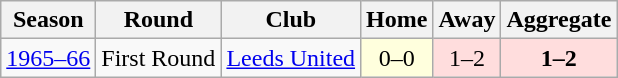<table class="wikitable">
<tr>
<th>Season</th>
<th>Round</th>
<th>Club</th>
<th>Home</th>
<th>Away</th>
<th>Aggregate</th>
</tr>
<tr>
<td><a href='#'>1965–66</a></td>
<td>First Round</td>
<td> <a href='#'>Leeds United</a></td>
<td style="text-align:center; background:#ffd;">0–0</td>
<td style="text-align:center; background:#fdd;">1–2</td>
<td style="text-align:center; background:#fdd;"><strong>1–2</strong></td>
</tr>
</table>
